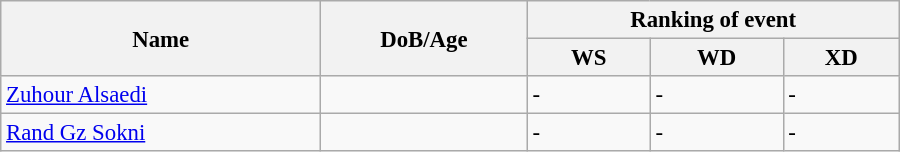<table class="wikitable" style="width:600px; font-size:95%;">
<tr>
<th rowspan="2" align="left">Name</th>
<th rowspan="2" align="left">DoB/Age</th>
<th colspan="3" align="center">Ranking of event</th>
</tr>
<tr>
<th align="center">WS</th>
<th>WD</th>
<th align="center">XD</th>
</tr>
<tr>
<td align="left"><a href='#'>Zuhour Alsaedi</a></td>
<td align="left"></td>
<td>-</td>
<td>-</td>
<td>-</td>
</tr>
<tr>
<td align="left"><a href='#'>Rand Gz Sokni</a></td>
<td align="left"></td>
<td>-</td>
<td>-</td>
<td>-</td>
</tr>
</table>
